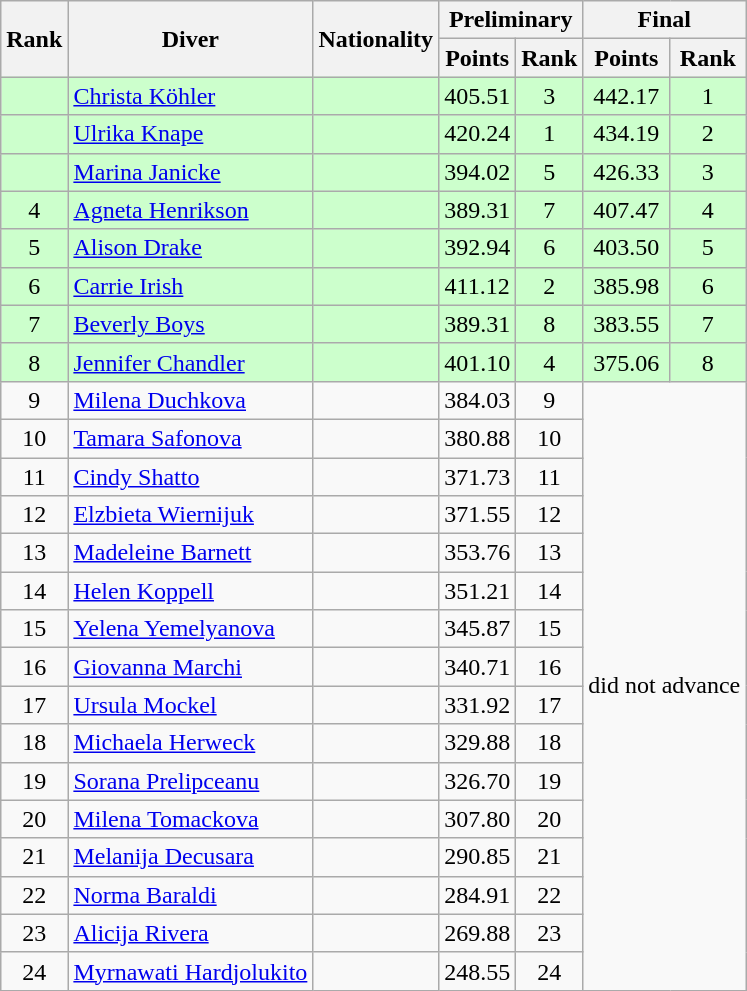<table class="wikitable sortable" style="text-align:center">
<tr>
<th rowspan=2>Rank</th>
<th rowspan=2>Diver</th>
<th rowspan=2>Nationality</th>
<th colspan=2>Preliminary</th>
<th colspan=2>Final</th>
</tr>
<tr>
<th>Points</th>
<th>Rank</th>
<th>Points</th>
<th>Rank</th>
</tr>
<tr bgcolor=ccffcc>
<td></td>
<td align=left><a href='#'>Christa Köhler</a></td>
<td align=left></td>
<td>405.51</td>
<td>3</td>
<td>442.17</td>
<td>1</td>
</tr>
<tr bgcolor=ccffcc>
<td></td>
<td align=left><a href='#'>Ulrika Knape</a></td>
<td align=left></td>
<td>420.24</td>
<td>1</td>
<td>434.19</td>
<td>2</td>
</tr>
<tr bgcolor=ccffcc>
<td></td>
<td align=left><a href='#'>Marina Janicke</a></td>
<td align=left></td>
<td>394.02</td>
<td>5</td>
<td>426.33</td>
<td>3</td>
</tr>
<tr bgcolor=ccffcc>
<td>4</td>
<td align=left><a href='#'>Agneta Henrikson</a></td>
<td align=left></td>
<td>389.31</td>
<td>7</td>
<td>407.47</td>
<td>4</td>
</tr>
<tr bgcolor=ccffcc>
<td>5</td>
<td align=left><a href='#'>Alison Drake</a></td>
<td align=left></td>
<td>392.94</td>
<td>6</td>
<td>403.50</td>
<td>5</td>
</tr>
<tr bgcolor=ccffcc>
<td>6</td>
<td align=left><a href='#'>Carrie Irish</a></td>
<td align=left></td>
<td>411.12</td>
<td>2</td>
<td>385.98</td>
<td>6</td>
</tr>
<tr bgcolor=ccffcc>
<td>7</td>
<td align=left><a href='#'>Beverly Boys</a></td>
<td align=left></td>
<td>389.31</td>
<td>8</td>
<td>383.55</td>
<td>7</td>
</tr>
<tr bgcolor=ccffcc>
<td>8</td>
<td align=left><a href='#'>Jennifer Chandler</a></td>
<td align=left></td>
<td>401.10</td>
<td>4</td>
<td>375.06</td>
<td>8</td>
</tr>
<tr>
<td>9</td>
<td align=left><a href='#'>Milena Duchkova</a></td>
<td align=left></td>
<td>384.03</td>
<td>9</td>
<td rowspan=16 colspan=2>did not advance</td>
</tr>
<tr>
<td>10</td>
<td align=left><a href='#'>Tamara Safonova</a></td>
<td align=left></td>
<td>380.88</td>
<td>10</td>
</tr>
<tr>
<td>11</td>
<td align=left><a href='#'>Cindy Shatto</a></td>
<td align=left></td>
<td>371.73</td>
<td>11</td>
</tr>
<tr>
<td>12</td>
<td align=left><a href='#'>Elzbieta Wiernijuk</a></td>
<td align=left></td>
<td>371.55</td>
<td>12</td>
</tr>
<tr>
<td>13</td>
<td align=left><a href='#'>Madeleine Barnett</a></td>
<td align=left></td>
<td>353.76</td>
<td>13</td>
</tr>
<tr>
<td>14</td>
<td align=left><a href='#'>Helen Koppell</a></td>
<td align=left></td>
<td>351.21</td>
<td>14</td>
</tr>
<tr>
<td>15</td>
<td align=left><a href='#'>Yelena Yemelyanova</a></td>
<td align=left></td>
<td>345.87</td>
<td>15</td>
</tr>
<tr>
<td>16</td>
<td align=left><a href='#'>Giovanna Marchi</a></td>
<td align=left></td>
<td>340.71</td>
<td>16</td>
</tr>
<tr>
<td>17</td>
<td align=left><a href='#'>Ursula Mockel</a></td>
<td align=left></td>
<td>331.92</td>
<td>17</td>
</tr>
<tr ¡>
<td>18</td>
<td align=left><a href='#'>Michaela Herweck</a></td>
<td align=left></td>
<td>329.88</td>
<td>18</td>
</tr>
<tr>
<td>19</td>
<td align=left><a href='#'>Sorana Prelipceanu</a></td>
<td align=left></td>
<td>326.70</td>
<td>19</td>
</tr>
<tr>
<td>20</td>
<td align=left><a href='#'>Milena Tomackova</a></td>
<td align=left></td>
<td>307.80</td>
<td>20</td>
</tr>
<tr>
<td>21</td>
<td align=left><a href='#'>Melanija Decusara</a></td>
<td align=left></td>
<td>290.85</td>
<td>21</td>
</tr>
<tr>
<td>22</td>
<td align=left><a href='#'>Norma Baraldi</a></td>
<td align=left></td>
<td>284.91</td>
<td>22</td>
</tr>
<tr>
<td>23</td>
<td align=left><a href='#'>Alicija Rivera</a></td>
<td align=left></td>
<td>269.88</td>
<td>23</td>
</tr>
<tr>
<td>24</td>
<td align=left><a href='#'>Myrnawati Hardjolukito</a></td>
<td align=left></td>
<td>248.55</td>
<td>24</td>
</tr>
</table>
